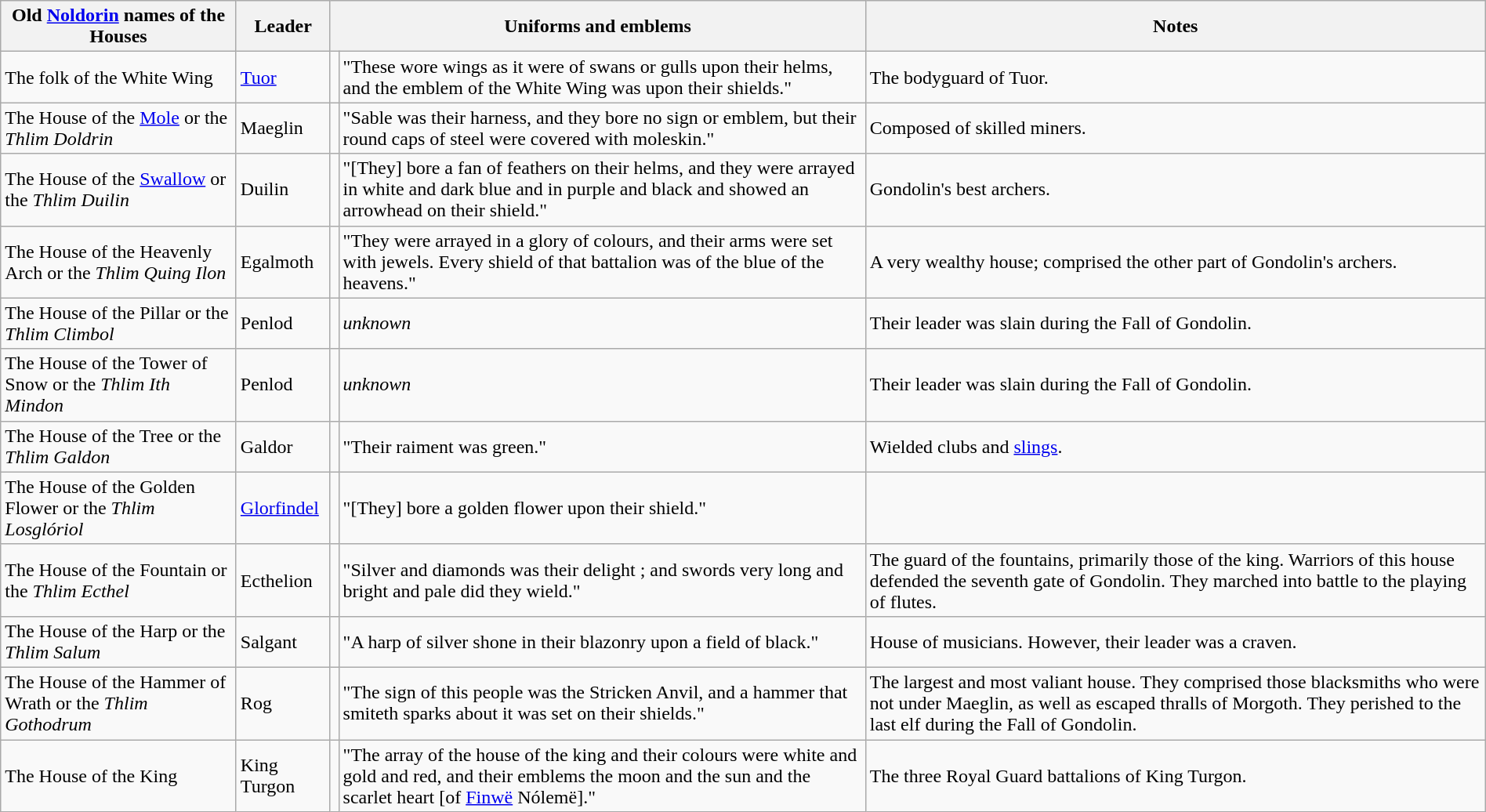<table class=wikitable width=100%>
<tr>
<th>Old <a href='#'>Noldorin</a> names of the Houses</th>
<th>Leader</th>
<th colspan=2>Uniforms and emblems</th>
<th>Notes</th>
</tr>
<tr>
<td>The folk of the White Wing</td>
<td><a href='#'>Tuor</a></td>
<td></td>
<td>"These wore wings as it were of swans or gulls upon their helms, and the emblem of the White Wing was upon their shields."</td>
<td>The bodyguard of Tuor.</td>
</tr>
<tr>
<td>The House of the <a href='#'>Mole</a> or the <em>Thlim Doldrin</em></td>
<td>Maeglin</td>
<td></td>
<td>"Sable was their harness, and they bore no sign or emblem, but their round caps of steel were covered with moleskin."</td>
<td>Composed of skilled miners.</td>
</tr>
<tr>
<td>The House of the <a href='#'>Swallow</a> or the <em>Thlim Duilin</em></td>
<td>Duilin</td>
<td></td>
<td>"[They] bore a fan of feathers on their helms, and they were arrayed in white and dark blue and in purple and black and showed an arrowhead on their shield."</td>
<td>Gondolin's best archers.</td>
</tr>
<tr>
<td>The House of the Heavenly Arch or the <em>Thlim Quing Ilon</em></td>
<td>Egalmoth</td>
<td></td>
<td>"They were arrayed in a glory of colours, and their arms were set with jewels. Every shield of that battalion was of the blue of the heavens."</td>
<td>A very wealthy house; comprised the other part of Gondolin's archers.</td>
</tr>
<tr>
<td>The House of the Pillar or the <em>Thlim Climbol</em></td>
<td>Penlod</td>
<td></td>
<td><em>unknown</em></td>
<td>Their leader was slain during the Fall of Gondolin.</td>
</tr>
<tr>
<td>The House of the Tower of Snow or the <em>Thlim Ith Mindon</em></td>
<td>Penlod</td>
<td></td>
<td><em>unknown</em></td>
<td>Their leader was slain during the Fall of Gondolin.</td>
</tr>
<tr>
<td>The House of the Tree or the <em>Thlim Galdon</em></td>
<td>Galdor</td>
<td></td>
<td>"Their raiment was green."</td>
<td>Wielded clubs and <a href='#'>slings</a>.</td>
</tr>
<tr>
<td>The House of the Golden Flower or the <em>Thlim Losglóriol</em></td>
<td><a href='#'>Glorfindel</a></td>
<td></td>
<td>"[They] bore a golden flower upon their shield."</td>
<td></td>
</tr>
<tr>
<td>The House of the Fountain or the <em>Thlim Ecthel</em></td>
<td>Ecthelion</td>
<td></td>
<td>"Silver and diamonds was their delight ; and swords very long and bright and pale did they wield."</td>
<td>The guard of the fountains, primarily those of the king. Warriors of this house defended the seventh gate of Gondolin. They marched into battle to the playing of flutes.</td>
</tr>
<tr>
<td>The House of the Harp or the <em>Thlim Salum</em></td>
<td>Salgant</td>
<td></td>
<td>"A harp of silver shone in their blazonry upon a field of black."</td>
<td>House of musicians. However, their leader was a craven.</td>
</tr>
<tr>
<td>The House of the Hammer of Wrath or the <em>Thlim Gothodrum</em></td>
<td>Rog</td>
<td></td>
<td>"The sign of this people was the Stricken Anvil, and a hammer that smiteth sparks about it was set on their shields."</td>
<td>The largest and most valiant house. They comprised those blacksmiths who were not under Maeglin, as well as escaped thralls of Morgoth. They perished to the last elf during the Fall of Gondolin.</td>
</tr>
<tr>
<td>The House of the King</td>
<td>King Turgon</td>
<td></td>
<td>"The array of the house of the king and their colours were white and gold and red, and their emblems the moon and the sun and the scarlet heart [of <a href='#'>Finwë</a> Nólemë]."</td>
<td>The three Royal Guard battalions of King Turgon.</td>
</tr>
</table>
